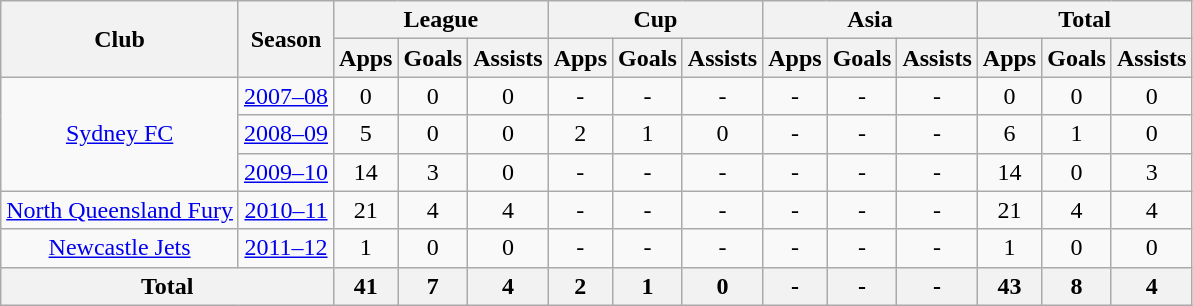<table class="wikitable" style="text-align: center;">
<tr>
<th rowspan=2>Club</th>
<th rowspan=2>Season</th>
<th colspan=3>League</th>
<th colspan=3>Cup</th>
<th colspan=3>Asia</th>
<th colspan=3>Total</th>
</tr>
<tr>
<th>Apps</th>
<th>Goals</th>
<th>Assists</th>
<th>Apps</th>
<th>Goals</th>
<th>Assists</th>
<th>Apps</th>
<th>Goals</th>
<th>Assists</th>
<th>Apps</th>
<th>Goals</th>
<th>Assists</th>
</tr>
<tr>
<td rowspan=3 valign="center"><a href='#'>Sydney FC</a></td>
<td><a href='#'>2007–08</a></td>
<td>0</td>
<td>0</td>
<td>0</td>
<td>-</td>
<td>-</td>
<td>-</td>
<td>-</td>
<td>-</td>
<td>-</td>
<td>0</td>
<td>0</td>
<td>0</td>
</tr>
<tr>
<td><a href='#'>2008–09</a></td>
<td>5</td>
<td>0</td>
<td>0</td>
<td>2</td>
<td>1</td>
<td>0</td>
<td>-</td>
<td>-</td>
<td>-</td>
<td>6</td>
<td>1</td>
<td>0</td>
</tr>
<tr>
<td><a href='#'>2009–10</a></td>
<td>14</td>
<td>3</td>
<td>0</td>
<td>-</td>
<td>-</td>
<td>-</td>
<td>-</td>
<td>-</td>
<td>-</td>
<td>14</td>
<td>0</td>
<td>3</td>
</tr>
<tr>
<td rowspan=1 valign="center"><a href='#'>North Queensland Fury</a></td>
<td><a href='#'>2010–11</a></td>
<td>21</td>
<td>4</td>
<td>4</td>
<td>-</td>
<td>-</td>
<td>-</td>
<td>-</td>
<td>-</td>
<td>-</td>
<td>21</td>
<td>4</td>
<td>4</td>
</tr>
<tr>
<td rowspan=1 valign="center"><a href='#'>Newcastle Jets</a></td>
<td><a href='#'>2011–12</a></td>
<td>1</td>
<td>0</td>
<td>0</td>
<td>-</td>
<td>-</td>
<td>-</td>
<td>-</td>
<td>-</td>
<td>-</td>
<td>1</td>
<td>0</td>
<td>0</td>
</tr>
<tr>
<th colspan=2>Total</th>
<th>41</th>
<th>7</th>
<th>4</th>
<th>2</th>
<th>1</th>
<th>0</th>
<th>-</th>
<th>-</th>
<th>-</th>
<th>43</th>
<th>8</th>
<th>4</th>
</tr>
</table>
